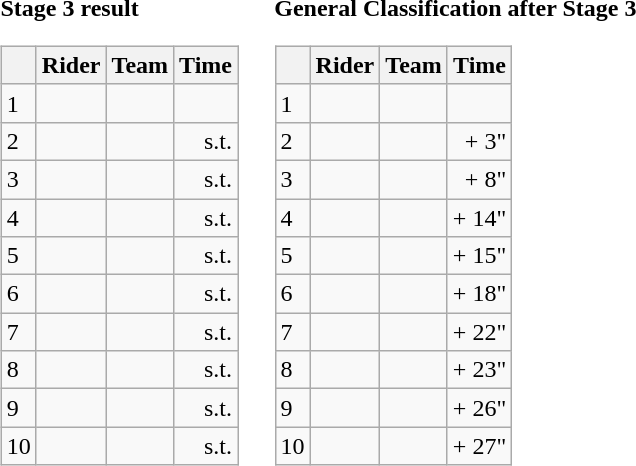<table>
<tr>
<td><strong>Stage 3 result</strong><br><table class="wikitable">
<tr>
<th></th>
<th>Rider</th>
<th>Team</th>
<th>Time</th>
</tr>
<tr>
<td>1</td>
<td></td>
<td></td>
<td align="right"></td>
</tr>
<tr>
<td>2</td>
<td></td>
<td></td>
<td align="right">s.t.</td>
</tr>
<tr>
<td>3</td>
<td></td>
<td></td>
<td align="right">s.t.</td>
</tr>
<tr>
<td>4</td>
<td></td>
<td></td>
<td align="right">s.t.</td>
</tr>
<tr>
<td>5</td>
<td></td>
<td></td>
<td align="right">s.t.</td>
</tr>
<tr>
<td>6</td>
<td></td>
<td></td>
<td align="right">s.t.</td>
</tr>
<tr>
<td>7</td>
<td></td>
<td></td>
<td align="right">s.t.</td>
</tr>
<tr>
<td>8</td>
<td></td>
<td></td>
<td align="right">s.t.</td>
</tr>
<tr>
<td>9</td>
<td></td>
<td></td>
<td align="right">s.t.</td>
</tr>
<tr>
<td>10</td>
<td></td>
<td></td>
<td align="right">s.t.</td>
</tr>
</table>
</td>
<td></td>
<td><strong>General Classification after Stage 3</strong><br><table class="wikitable">
<tr>
<th></th>
<th>Rider</th>
<th>Team</th>
<th>Time</th>
</tr>
<tr>
<td>1</td>
<td> </td>
<td></td>
<td align="right"></td>
</tr>
<tr>
<td>2</td>
<td></td>
<td></td>
<td align="right">+ 3"</td>
</tr>
<tr>
<td>3</td>
<td></td>
<td></td>
<td align="right">+ 8"</td>
</tr>
<tr>
<td>4</td>
<td></td>
<td></td>
<td align="right">+ 14"</td>
</tr>
<tr>
<td>5</td>
<td></td>
<td></td>
<td align="right">+ 15"</td>
</tr>
<tr>
<td>6</td>
<td></td>
<td></td>
<td align="right">+ 18"</td>
</tr>
<tr>
<td>7</td>
<td></td>
<td></td>
<td align="right">+ 22"</td>
</tr>
<tr>
<td>8</td>
<td></td>
<td></td>
<td align="right">+ 23"</td>
</tr>
<tr>
<td>9</td>
<td></td>
<td></td>
<td align="right">+ 26"</td>
</tr>
<tr>
<td>10</td>
<td></td>
<td></td>
<td align="right">+ 27"</td>
</tr>
</table>
</td>
</tr>
</table>
